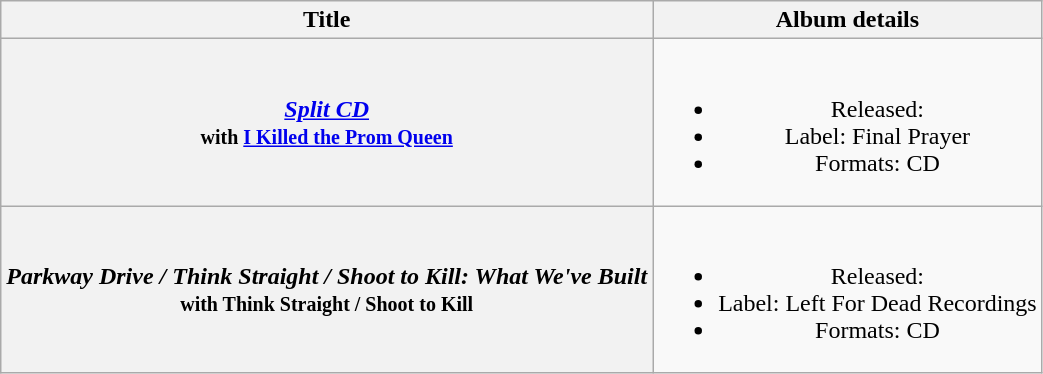<table class="wikitable plainrowheaders" style="text-align:center;">
<tr>
<th>Title</th>
<th>Album details</th>
</tr>
<tr>
<th scope="row"><em><a href='#'>Split CD</a></em><br><small>with <a href='#'>I Killed the Prom Queen</a></small></th>
<td><br><ul><li>Released: </li><li>Label: Final Prayer</li><li>Formats: CD</li></ul></td>
</tr>
<tr>
<th scope="row"><em>Parkway Drive / Think Straight / Shoot to Kill: What We've Built</em><br><small>with Think Straight / Shoot to Kill</small></th>
<td><br><ul><li>Released: </li><li>Label: Left For Dead Recordings</li><li>Formats: CD</li></ul></td>
</tr>
</table>
